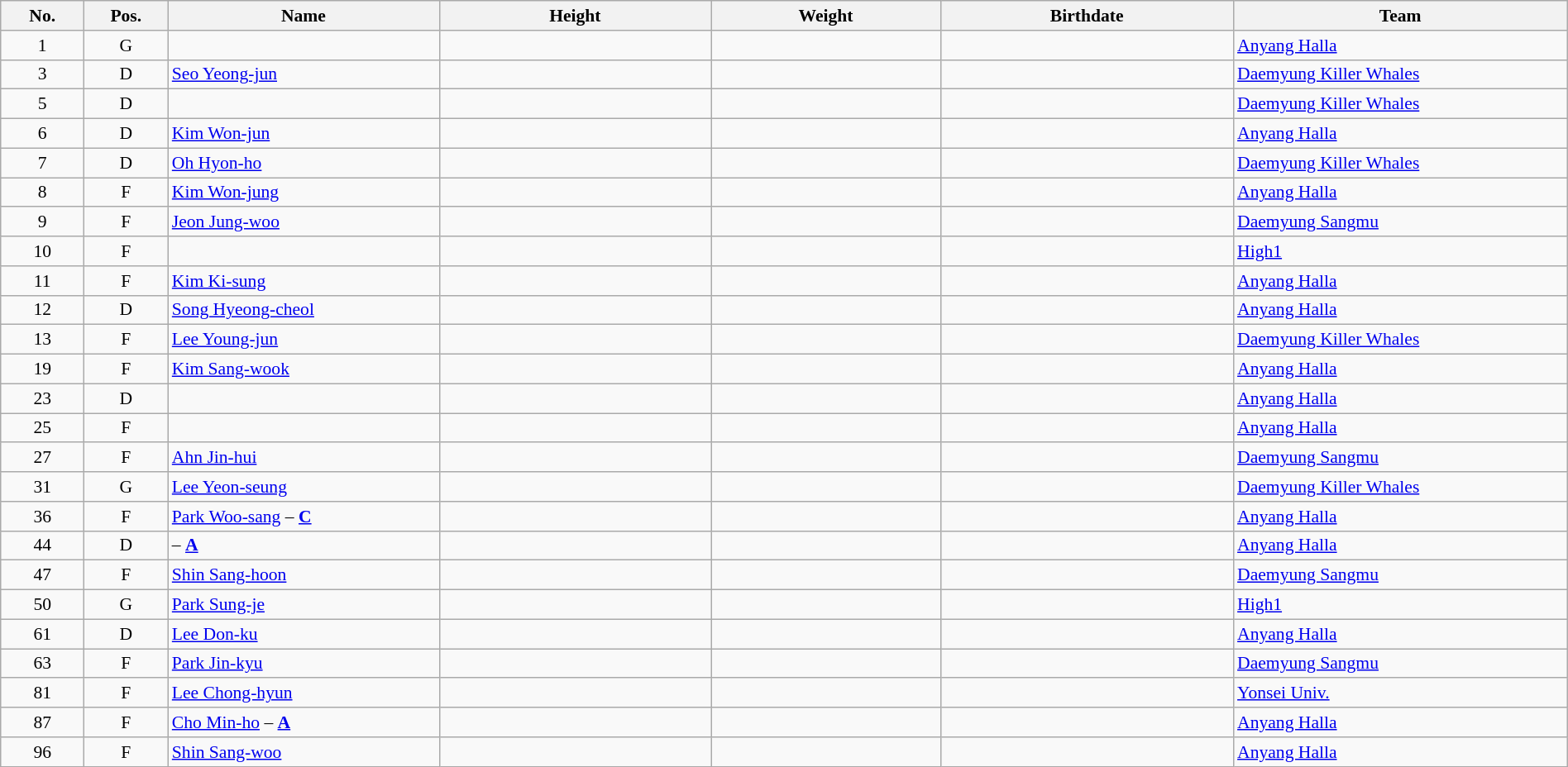<table width="100%" class="wikitable sortable" style="font-size: 90%; text-align: center;">
<tr>
<th style="width:  4%;">No.</th>
<th style="width:  4%;">Pos.</th>
<th style="width: 13%;">Name</th>
<th style="width: 13%;">Height</th>
<th style="width: 11%;">Weight</th>
<th style="width: 14%;">Birthdate</th>
<th style="width: 16%;">Team</th>
</tr>
<tr>
<td>1</td>
<td>G</td>
<td align=left></td>
<td></td>
<td></td>
<td></td>
<td style="text-align:left;"> <a href='#'>Anyang Halla</a></td>
</tr>
<tr>
<td>3</td>
<td>D</td>
<td align=left><a href='#'>Seo Yeong-jun</a></td>
<td></td>
<td></td>
<td></td>
<td style="text-align:left;"> <a href='#'>Daemyung Killer Whales</a></td>
</tr>
<tr>
<td>5</td>
<td>D</td>
<td align=left></td>
<td></td>
<td></td>
<td></td>
<td style="text-align:left;"> <a href='#'>Daemyung Killer Whales</a></td>
</tr>
<tr>
<td>6</td>
<td>D</td>
<td align=left><a href='#'>Kim Won-jun</a></td>
<td></td>
<td></td>
<td></td>
<td style="text-align:left;"> <a href='#'>Anyang Halla</a></td>
</tr>
<tr>
<td>7</td>
<td>D</td>
<td align=left><a href='#'>Oh Hyon-ho</a></td>
<td></td>
<td></td>
<td></td>
<td style="text-align:left;"> <a href='#'>Daemyung Killer Whales</a></td>
</tr>
<tr>
<td>8</td>
<td>F</td>
<td align=left><a href='#'>Kim Won-jung</a></td>
<td></td>
<td></td>
<td></td>
<td style="text-align:left;"> <a href='#'>Anyang Halla</a></td>
</tr>
<tr>
<td>9</td>
<td>F</td>
<td align=left><a href='#'>Jeon Jung-woo</a></td>
<td></td>
<td></td>
<td></td>
<td style="text-align:left;"> <a href='#'>Daemyung Sangmu</a></td>
</tr>
<tr>
<td>10</td>
<td>F</td>
<td align=left></td>
<td></td>
<td></td>
<td></td>
<td style="text-align:left;"> <a href='#'>High1</a></td>
</tr>
<tr>
<td>11</td>
<td>F</td>
<td align=left><a href='#'>Kim Ki-sung</a></td>
<td></td>
<td></td>
<td></td>
<td style="text-align:left;"> <a href='#'>Anyang Halla</a></td>
</tr>
<tr>
<td>12</td>
<td>D</td>
<td align=left><a href='#'>Song Hyeong-cheol</a></td>
<td></td>
<td></td>
<td></td>
<td style="text-align:left;"> <a href='#'>Anyang Halla</a></td>
</tr>
<tr>
<td>13</td>
<td>F</td>
<td align=left><a href='#'>Lee Young-jun</a></td>
<td></td>
<td></td>
<td></td>
<td style="text-align:left;"> <a href='#'>Daemyung Killer Whales</a></td>
</tr>
<tr>
<td>19</td>
<td>F</td>
<td align=left><a href='#'>Kim Sang-wook</a></td>
<td></td>
<td></td>
<td></td>
<td style="text-align:left;"> <a href='#'>Anyang Halla</a></td>
</tr>
<tr>
<td>23</td>
<td>D</td>
<td align=left></td>
<td></td>
<td></td>
<td></td>
<td style="text-align:left;"> <a href='#'>Anyang Halla</a></td>
</tr>
<tr>
<td>25</td>
<td>F</td>
<td align=left></td>
<td></td>
<td></td>
<td></td>
<td style="text-align:left;"> <a href='#'>Anyang Halla</a></td>
</tr>
<tr>
<td>27</td>
<td>F</td>
<td align=left><a href='#'>Ahn Jin-hui</a></td>
<td></td>
<td></td>
<td></td>
<td style="text-align:left;"> <a href='#'>Daemyung Sangmu</a></td>
</tr>
<tr>
<td>31</td>
<td>G</td>
<td align=left><a href='#'>Lee Yeon-seung</a></td>
<td></td>
<td></td>
<td></td>
<td style="text-align:left;"> <a href='#'>Daemyung Killer Whales</a></td>
</tr>
<tr>
<td>36</td>
<td>F</td>
<td align=left><a href='#'>Park Woo-sang</a> – <strong><a href='#'>C</a></strong></td>
<td></td>
<td></td>
<td></td>
<td style="text-align:left;"> <a href='#'>Anyang Halla</a></td>
</tr>
<tr>
<td>44</td>
<td>D</td>
<td align=left> – <strong><a href='#'>A</a></strong></td>
<td></td>
<td></td>
<td></td>
<td style="text-align:left;"> <a href='#'>Anyang Halla</a></td>
</tr>
<tr>
<td>47</td>
<td>F</td>
<td align=left><a href='#'>Shin Sang-hoon</a></td>
<td></td>
<td></td>
<td></td>
<td style="text-align:left;"> <a href='#'>Daemyung Sangmu</a></td>
</tr>
<tr>
<td>50</td>
<td>G</td>
<td align=left><a href='#'>Park Sung-je</a></td>
<td></td>
<td></td>
<td></td>
<td style="text-align:left;"> <a href='#'>High1</a></td>
</tr>
<tr>
<td>61</td>
<td>D</td>
<td align=left><a href='#'>Lee Don-ku</a></td>
<td></td>
<td></td>
<td></td>
<td style="text-align:left;"> <a href='#'>Anyang Halla</a></td>
</tr>
<tr>
<td>63</td>
<td>F</td>
<td align=left><a href='#'>Park Jin-kyu</a></td>
<td></td>
<td></td>
<td></td>
<td style="text-align:left;"> <a href='#'>Daemyung Sangmu</a></td>
</tr>
<tr>
<td>81</td>
<td>F</td>
<td align=left><a href='#'>Lee Chong-hyun</a></td>
<td></td>
<td></td>
<td></td>
<td style="text-align:left;"> <a href='#'>Yonsei Univ.</a></td>
</tr>
<tr>
<td>87</td>
<td>F</td>
<td align=left><a href='#'>Cho Min-ho</a> – <strong><a href='#'>A</a></strong></td>
<td></td>
<td></td>
<td></td>
<td style="text-align:left;"> <a href='#'>Anyang Halla</a></td>
</tr>
<tr>
<td>96</td>
<td>F</td>
<td align=left><a href='#'>Shin Sang-woo</a></td>
<td></td>
<td></td>
<td></td>
<td style="text-align:left;"> <a href='#'>Anyang Halla</a></td>
</tr>
</table>
